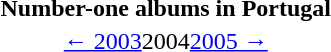<table class="toc" id="toc" summary="Contents">
<tr>
<th>Number-one albums in Portugal</th>
</tr>
<tr>
<td align="center"><a href='#'>← 2003</a>2004<a href='#'>2005 →</a></td>
</tr>
</table>
